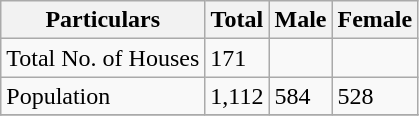<table class="wikitable sortable">
<tr>
<th>Particulars</th>
<th>Total</th>
<th>Male</th>
<th>Female</th>
</tr>
<tr>
<td>Total No. of Houses</td>
<td>171</td>
<td></td>
<td></td>
</tr>
<tr>
<td>Population</td>
<td>1,112</td>
<td>584</td>
<td>528</td>
</tr>
<tr>
</tr>
</table>
